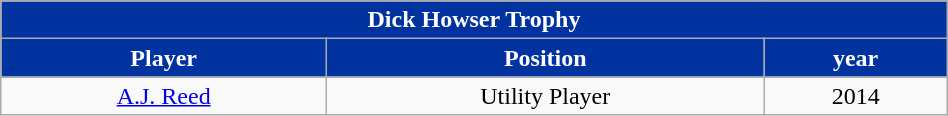<table cellpadding="1" style="width:50%;" class="wikitable">
<tr>
<td colspan="5"  style= "background:#0033A0; color:white; text-align:center;"><strong>Dick Howser Trophy</strong></td>
</tr>
<tr>
<th style="background:#0033A0; color:white;">Player</th>
<th style="background:#0033A0; color:white;">Position</th>
<th style="background:#0033A0; color:white;">year</th>
</tr>
<tr style="text-align:center;">
<td><a href='#'>A.J. Reed</a></td>
<td>Utility Player</td>
<td>2014</td>
</tr>
</table>
